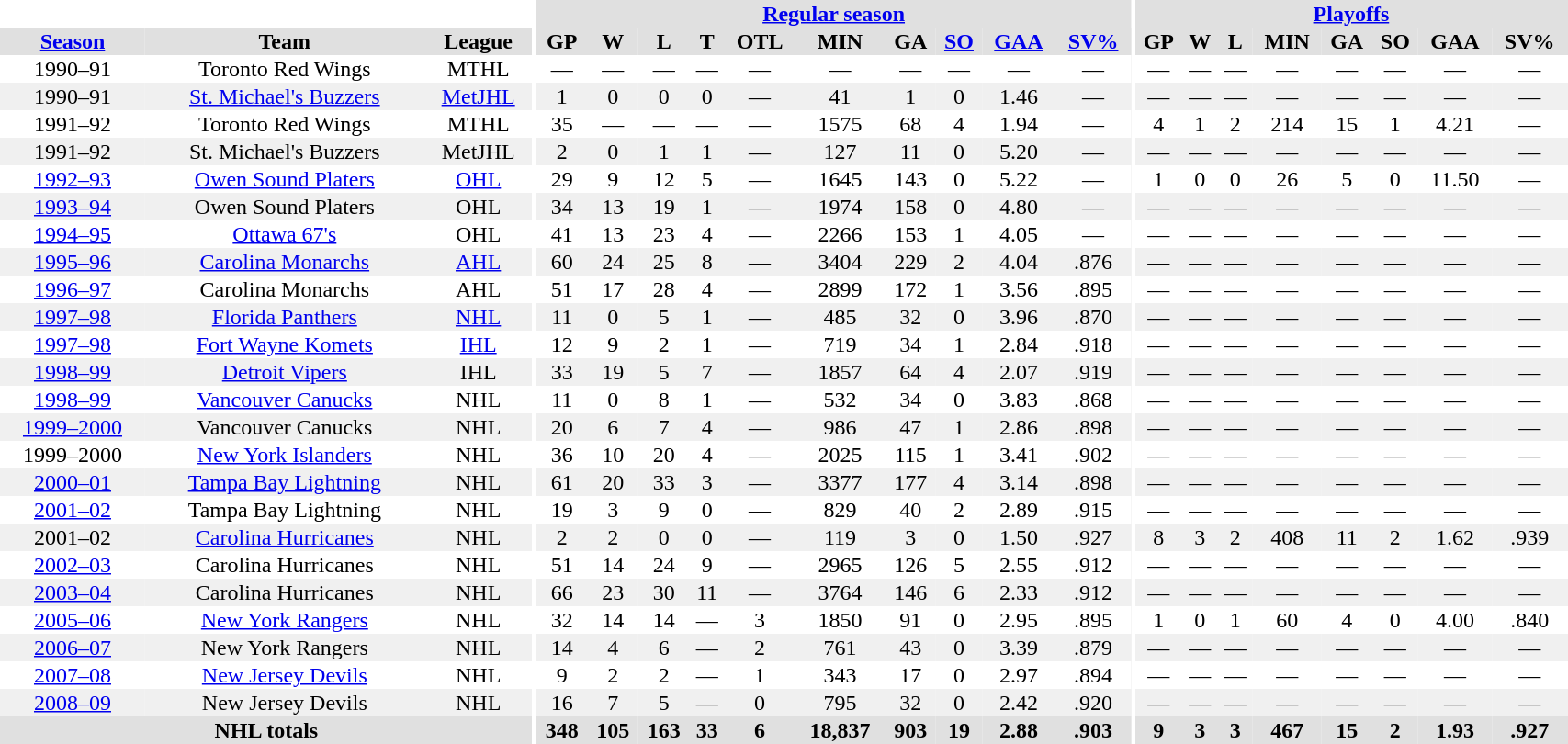<table border="0" cellpadding="1" cellspacing="0" style="text-align:center; width:90%;">
<tr bgcolor="#e0e0e0">
<th colspan="3" bgcolor="#ffffff"></th>
<th rowspan="99" bgcolor="#ffffff"></th>
<th colspan="10" bgcolor="#e0e0e0"><a href='#'>Regular season</a></th>
<th rowspan="99" bgcolor="#ffffff"></th>
<th colspan="8" bgcolor="#e0e0e0"><a href='#'>Playoffs</a></th>
</tr>
<tr bgcolor="#e0e0e0">
<th><a href='#'>Season</a></th>
<th>Team</th>
<th>League</th>
<th>GP</th>
<th>W</th>
<th>L</th>
<th>T</th>
<th>OTL</th>
<th>MIN</th>
<th>GA</th>
<th><a href='#'>SO</a></th>
<th><a href='#'>GAA</a></th>
<th><a href='#'>SV%</a></th>
<th>GP</th>
<th>W</th>
<th>L</th>
<th>MIN</th>
<th>GA</th>
<th>SO</th>
<th>GAA</th>
<th>SV%</th>
</tr>
<tr>
<td>1990–91</td>
<td>Toronto Red Wings</td>
<td>MTHL</td>
<td>—</td>
<td>—</td>
<td>—</td>
<td>—</td>
<td>—</td>
<td>—</td>
<td>—</td>
<td>—</td>
<td>—</td>
<td>—</td>
<td>—</td>
<td>—</td>
<td>—</td>
<td>—</td>
<td>—</td>
<td>—</td>
<td>—</td>
<td>—</td>
</tr>
<tr bgcolor="#f0f0f0">
<td>1990–91</td>
<td><a href='#'>St. Michael's Buzzers</a></td>
<td><a href='#'>MetJHL</a></td>
<td>1</td>
<td>0</td>
<td>0</td>
<td>0</td>
<td>—</td>
<td>41</td>
<td>1</td>
<td>0</td>
<td>1.46</td>
<td>—</td>
<td>—</td>
<td>—</td>
<td>—</td>
<td>—</td>
<td>—</td>
<td>—</td>
<td>—</td>
<td>—</td>
</tr>
<tr>
<td>1991–92</td>
<td>Toronto Red Wings</td>
<td>MTHL</td>
<td>35</td>
<td>—</td>
<td>—</td>
<td>—</td>
<td>—</td>
<td>1575</td>
<td>68</td>
<td>4</td>
<td>1.94</td>
<td>—</td>
<td>4</td>
<td>1</td>
<td>2</td>
<td>214</td>
<td>15</td>
<td>1</td>
<td>4.21</td>
<td>—</td>
</tr>
<tr bgcolor="#f0f0f0">
<td>1991–92</td>
<td>St. Michael's Buzzers</td>
<td>MetJHL</td>
<td>2</td>
<td>0</td>
<td>1</td>
<td>1</td>
<td>—</td>
<td>127</td>
<td>11</td>
<td>0</td>
<td>5.20</td>
<td>—</td>
<td>—</td>
<td>—</td>
<td>—</td>
<td>—</td>
<td>—</td>
<td>—</td>
<td>—</td>
<td>—</td>
</tr>
<tr>
<td><a href='#'>1992–93</a></td>
<td><a href='#'>Owen Sound Platers</a></td>
<td><a href='#'>OHL</a></td>
<td>29</td>
<td>9</td>
<td>12</td>
<td>5</td>
<td>—</td>
<td>1645</td>
<td>143</td>
<td>0</td>
<td>5.22</td>
<td>—</td>
<td>1</td>
<td>0</td>
<td>0</td>
<td>26</td>
<td>5</td>
<td>0</td>
<td>11.50</td>
<td>—</td>
</tr>
<tr bgcolor="#f0f0f0">
<td><a href='#'>1993–94</a></td>
<td>Owen Sound Platers</td>
<td>OHL</td>
<td>34</td>
<td>13</td>
<td>19</td>
<td>1</td>
<td>—</td>
<td>1974</td>
<td>158</td>
<td>0</td>
<td>4.80</td>
<td>—</td>
<td>—</td>
<td>—</td>
<td>—</td>
<td>—</td>
<td>—</td>
<td>—</td>
<td>—</td>
<td>—</td>
</tr>
<tr>
<td><a href='#'>1994–95</a></td>
<td><a href='#'>Ottawa 67's</a></td>
<td>OHL</td>
<td>41</td>
<td>13</td>
<td>23</td>
<td>4</td>
<td>—</td>
<td>2266</td>
<td>153</td>
<td>1</td>
<td>4.05</td>
<td>—</td>
<td>—</td>
<td>—</td>
<td>—</td>
<td>—</td>
<td>—</td>
<td>—</td>
<td>—</td>
<td>—</td>
</tr>
<tr bgcolor="#f0f0f0">
<td><a href='#'>1995–96</a></td>
<td><a href='#'>Carolina Monarchs</a></td>
<td><a href='#'>AHL</a></td>
<td>60</td>
<td>24</td>
<td>25</td>
<td>8</td>
<td>—</td>
<td>3404</td>
<td>229</td>
<td>2</td>
<td>4.04</td>
<td>.876</td>
<td>—</td>
<td>—</td>
<td>—</td>
<td>—</td>
<td>—</td>
<td>—</td>
<td>—</td>
<td>—</td>
</tr>
<tr>
<td><a href='#'>1996–97</a></td>
<td>Carolina Monarchs</td>
<td>AHL</td>
<td>51</td>
<td>17</td>
<td>28</td>
<td>4</td>
<td>—</td>
<td>2899</td>
<td>172</td>
<td>1</td>
<td>3.56</td>
<td>.895</td>
<td>—</td>
<td>—</td>
<td>—</td>
<td>—</td>
<td>—</td>
<td>—</td>
<td>—</td>
<td>—</td>
</tr>
<tr bgcolor="#f0f0f0">
<td><a href='#'>1997–98</a></td>
<td><a href='#'>Florida Panthers</a></td>
<td><a href='#'>NHL</a></td>
<td>11</td>
<td>0</td>
<td>5</td>
<td>1</td>
<td>—</td>
<td>485</td>
<td>32</td>
<td>0</td>
<td>3.96</td>
<td>.870</td>
<td>—</td>
<td>—</td>
<td>—</td>
<td>—</td>
<td>—</td>
<td>—</td>
<td>—</td>
<td>—</td>
</tr>
<tr>
<td><a href='#'>1997–98</a></td>
<td><a href='#'>Fort Wayne Komets</a></td>
<td><a href='#'>IHL</a></td>
<td>12</td>
<td>9</td>
<td>2</td>
<td>1</td>
<td>—</td>
<td>719</td>
<td>34</td>
<td>1</td>
<td>2.84</td>
<td>.918</td>
<td>—</td>
<td>—</td>
<td>—</td>
<td>—</td>
<td>—</td>
<td>—</td>
<td>—</td>
<td>—</td>
</tr>
<tr bgcolor="#f0f0f0">
<td><a href='#'>1998–99</a></td>
<td><a href='#'>Detroit Vipers</a></td>
<td>IHL</td>
<td>33</td>
<td>19</td>
<td>5</td>
<td>7</td>
<td>—</td>
<td>1857</td>
<td>64</td>
<td>4</td>
<td>2.07</td>
<td>.919</td>
<td>—</td>
<td>—</td>
<td>—</td>
<td>—</td>
<td>—</td>
<td>—</td>
<td>—</td>
<td>—</td>
</tr>
<tr>
<td><a href='#'>1998–99</a></td>
<td><a href='#'>Vancouver Canucks</a></td>
<td>NHL</td>
<td>11</td>
<td>0</td>
<td>8</td>
<td>1</td>
<td>—</td>
<td>532</td>
<td>34</td>
<td>0</td>
<td>3.83</td>
<td>.868</td>
<td>—</td>
<td>—</td>
<td>—</td>
<td>—</td>
<td>—</td>
<td>—</td>
<td>—</td>
<td>—</td>
</tr>
<tr bgcolor="#f0f0f0">
<td><a href='#'>1999–2000</a></td>
<td>Vancouver Canucks</td>
<td>NHL</td>
<td>20</td>
<td>6</td>
<td>7</td>
<td>4</td>
<td>—</td>
<td>986</td>
<td>47</td>
<td>1</td>
<td>2.86</td>
<td>.898</td>
<td>—</td>
<td>—</td>
<td>—</td>
<td>—</td>
<td>—</td>
<td>—</td>
<td>—</td>
<td>—</td>
</tr>
<tr>
<td>1999–2000</td>
<td><a href='#'>New York Islanders</a></td>
<td>NHL</td>
<td>36</td>
<td>10</td>
<td>20</td>
<td>4</td>
<td>—</td>
<td>2025</td>
<td>115</td>
<td>1</td>
<td>3.41</td>
<td>.902</td>
<td>—</td>
<td>—</td>
<td>—</td>
<td>—</td>
<td>—</td>
<td>—</td>
<td>—</td>
<td>—</td>
</tr>
<tr bgcolor="#f0f0f0">
<td><a href='#'>2000–01</a></td>
<td><a href='#'>Tampa Bay Lightning</a></td>
<td>NHL</td>
<td>61</td>
<td>20</td>
<td>33</td>
<td>3</td>
<td>—</td>
<td>3377</td>
<td>177</td>
<td>4</td>
<td>3.14</td>
<td>.898</td>
<td>—</td>
<td>—</td>
<td>—</td>
<td>—</td>
<td>—</td>
<td>—</td>
<td>—</td>
<td>—</td>
</tr>
<tr>
<td><a href='#'>2001–02</a></td>
<td>Tampa Bay Lightning</td>
<td>NHL</td>
<td>19</td>
<td>3</td>
<td>9</td>
<td>0</td>
<td>—</td>
<td>829</td>
<td>40</td>
<td>2</td>
<td>2.89</td>
<td>.915</td>
<td>—</td>
<td>—</td>
<td>—</td>
<td>—</td>
<td>—</td>
<td>—</td>
<td>—</td>
<td>—</td>
</tr>
<tr bgcolor="#f0f0f0">
<td>2001–02</td>
<td><a href='#'>Carolina Hurricanes</a></td>
<td>NHL</td>
<td>2</td>
<td>2</td>
<td>0</td>
<td>0</td>
<td>—</td>
<td>119</td>
<td>3</td>
<td>0</td>
<td>1.50</td>
<td>.927</td>
<td>8</td>
<td>3</td>
<td>2</td>
<td>408</td>
<td>11</td>
<td>2</td>
<td>1.62</td>
<td>.939</td>
</tr>
<tr>
<td><a href='#'>2002–03</a></td>
<td>Carolina Hurricanes</td>
<td>NHL</td>
<td>51</td>
<td>14</td>
<td>24</td>
<td>9</td>
<td>—</td>
<td>2965</td>
<td>126</td>
<td>5</td>
<td>2.55</td>
<td>.912</td>
<td>—</td>
<td>—</td>
<td>—</td>
<td>—</td>
<td>—</td>
<td>—</td>
<td>—</td>
<td>—</td>
</tr>
<tr bgcolor="#f0f0f0">
<td><a href='#'>2003–04</a></td>
<td>Carolina Hurricanes</td>
<td>NHL</td>
<td>66</td>
<td>23</td>
<td>30</td>
<td>11</td>
<td>—</td>
<td>3764</td>
<td>146</td>
<td>6</td>
<td>2.33</td>
<td>.912</td>
<td>—</td>
<td>—</td>
<td>—</td>
<td>—</td>
<td>—</td>
<td>—</td>
<td>—</td>
<td>—</td>
</tr>
<tr>
<td><a href='#'>2005–06</a></td>
<td><a href='#'>New York Rangers</a></td>
<td>NHL</td>
<td>32</td>
<td>14</td>
<td>14</td>
<td>—</td>
<td>3</td>
<td>1850</td>
<td>91</td>
<td>0</td>
<td>2.95</td>
<td>.895</td>
<td>1</td>
<td>0</td>
<td>1</td>
<td>60</td>
<td>4</td>
<td>0</td>
<td>4.00</td>
<td>.840</td>
</tr>
<tr bgcolor="#f0f0f0">
<td><a href='#'>2006–07</a></td>
<td>New York Rangers</td>
<td>NHL</td>
<td>14</td>
<td>4</td>
<td>6</td>
<td>—</td>
<td>2</td>
<td>761</td>
<td>43</td>
<td>0</td>
<td>3.39</td>
<td>.879</td>
<td>—</td>
<td>—</td>
<td>—</td>
<td>—</td>
<td>—</td>
<td>—</td>
<td>—</td>
<td>—</td>
</tr>
<tr>
<td><a href='#'>2007–08</a></td>
<td><a href='#'>New Jersey Devils</a></td>
<td>NHL</td>
<td>9</td>
<td>2</td>
<td>2</td>
<td>—</td>
<td>1</td>
<td>343</td>
<td>17</td>
<td>0</td>
<td>2.97</td>
<td>.894</td>
<td>—</td>
<td>—</td>
<td>—</td>
<td>—</td>
<td>—</td>
<td>—</td>
<td>—</td>
<td>—</td>
</tr>
<tr bgcolor="#f0f0f0">
<td><a href='#'>2008–09</a></td>
<td>New Jersey Devils</td>
<td>NHL</td>
<td>16</td>
<td>7</td>
<td>5</td>
<td>—</td>
<td>0</td>
<td>795</td>
<td>32</td>
<td>0</td>
<td>2.42</td>
<td>.920</td>
<td>—</td>
<td>—</td>
<td>—</td>
<td>—</td>
<td>—</td>
<td>—</td>
<td>—</td>
<td>—</td>
</tr>
<tr bgcolor="#e0e0e0">
<th colspan="3">NHL totals</th>
<th>348</th>
<th>105</th>
<th>163</th>
<th>33</th>
<th>6</th>
<th>18,837</th>
<th>903</th>
<th>19</th>
<th>2.88</th>
<th>.903</th>
<th>9</th>
<th>3</th>
<th>3</th>
<th>467</th>
<th>15</th>
<th>2</th>
<th>1.93</th>
<th>.927</th>
</tr>
</table>
